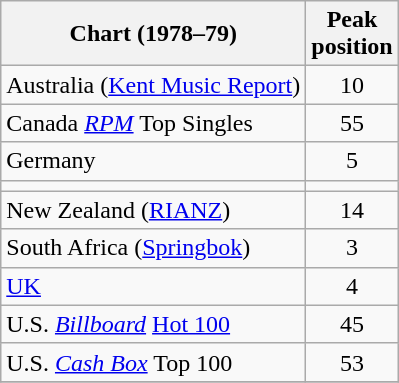<table class="wikitable sortable">
<tr>
<th>Chart (1978–79)</th>
<th>Peak<br>position</th>
</tr>
<tr>
<td>Australia (<a href='#'>Kent Music Report</a>)</td>
<td style="text-align:center;">10</td>
</tr>
<tr>
<td>Canada <em><a href='#'>RPM</a></em> Top Singles</td>
<td style="text-align:center;">55</td>
</tr>
<tr>
<td>Germany</td>
<td style="text-align:center;">5</td>
</tr>
<tr>
<td></td>
</tr>
<tr>
<td>New Zealand (<a href='#'>RIANZ</a>)</td>
<td style="text-align:center;">14</td>
</tr>
<tr>
<td>South Africa (<a href='#'>Springbok</a>)</td>
<td align="center">3</td>
</tr>
<tr>
<td><a href='#'>UK</a></td>
<td style="text-align:center;">4</td>
</tr>
<tr>
<td>U.S. <em><a href='#'>Billboard</a></em> <a href='#'>Hot 100</a></td>
<td style="text-align:center;">45</td>
</tr>
<tr>
<td>U.S. <a href='#'><em>Cash Box</em></a> Top 100</td>
<td align="center">53</td>
</tr>
<tr>
</tr>
</table>
